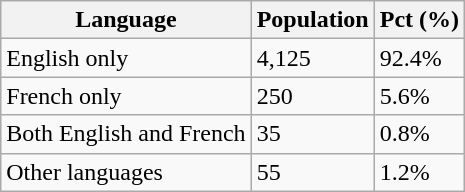<table class="wikitable">
<tr>
<th>Language</th>
<th>Population</th>
<th>Pct (%)</th>
</tr>
<tr>
<td>English only</td>
<td>4,125</td>
<td>92.4%</td>
</tr>
<tr>
<td>French only</td>
<td>250</td>
<td>5.6%</td>
</tr>
<tr>
<td>Both English and French</td>
<td>35</td>
<td>0.8%</td>
</tr>
<tr>
<td>Other languages</td>
<td>55</td>
<td>1.2%</td>
</tr>
</table>
